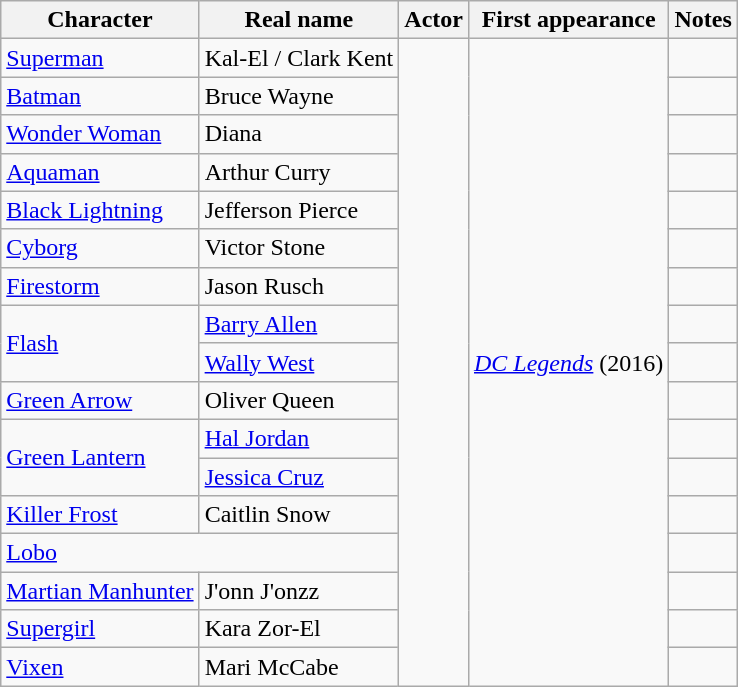<table class="wikitable">
<tr>
<th>Character</th>
<th>Real name</th>
<th>Actor</th>
<th>First appearance</th>
<th>Notes</th>
</tr>
<tr>
<td><a href='#'>Superman</a></td>
<td>Kal-El / Clark Kent</td>
<td rowspan="17"></td>
<td rowspan="17"><em><a href='#'>DC Legends</a></em> (2016)</td>
<td></td>
</tr>
<tr>
<td><a href='#'>Batman</a></td>
<td>Bruce Wayne</td>
<td></td>
</tr>
<tr>
<td><a href='#'>Wonder Woman</a></td>
<td>Diana</td>
<td></td>
</tr>
<tr>
<td><a href='#'>Aquaman</a></td>
<td>Arthur Curry</td>
<td></td>
</tr>
<tr>
<td><a href='#'>Black Lightning</a></td>
<td>Jefferson Pierce</td>
<td></td>
</tr>
<tr>
<td><a href='#'>Cyborg</a></td>
<td>Victor Stone</td>
<td></td>
</tr>
<tr>
<td><a href='#'>Firestorm</a></td>
<td>Jason Rusch</td>
<td></td>
</tr>
<tr>
<td rowspan="2"><a href='#'>Flash</a></td>
<td><a href='#'>Barry Allen</a></td>
<td></td>
</tr>
<tr>
<td><a href='#'>Wally West</a></td>
<td></td>
</tr>
<tr>
<td><a href='#'>Green Arrow</a></td>
<td>Oliver Queen</td>
<td></td>
</tr>
<tr>
<td rowspan="2"><a href='#'>Green Lantern</a></td>
<td><a href='#'>Hal Jordan</a></td>
<td></td>
</tr>
<tr>
<td><a href='#'>Jessica Cruz</a></td>
<td></td>
</tr>
<tr>
<td><a href='#'>Killer Frost</a></td>
<td>Caitlin Snow</td>
<td></td>
</tr>
<tr>
<td colspan="2"><a href='#'>Lobo</a></td>
<td></td>
</tr>
<tr>
<td><a href='#'>Martian Manhunter</a></td>
<td>J'onn J'onzz</td>
<td></td>
</tr>
<tr>
<td><a href='#'>Supergirl</a></td>
<td>Kara Zor-El</td>
<td></td>
</tr>
<tr>
<td><a href='#'>Vixen</a></td>
<td>Mari McCabe</td>
<td></td>
</tr>
</table>
